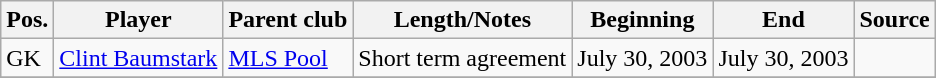<table class="wikitable sortable" style="text-align: left">
<tr>
<th><strong>Pos.</strong></th>
<th><strong>Player</strong></th>
<th><strong>Parent club</strong></th>
<th><strong>Length/Notes</strong></th>
<th><strong>Beginning</strong></th>
<th><strong>End</strong></th>
<th><strong>Source</strong></th>
</tr>
<tr>
<td>GK</td>
<td> <a href='#'>Clint Baumstark</a></td>
<td> <a href='#'>MLS Pool</a></td>
<td>Short term agreement</td>
<td>July 30, 2003</td>
<td>July 30, 2003</td>
<td align=center></td>
</tr>
<tr>
</tr>
</table>
